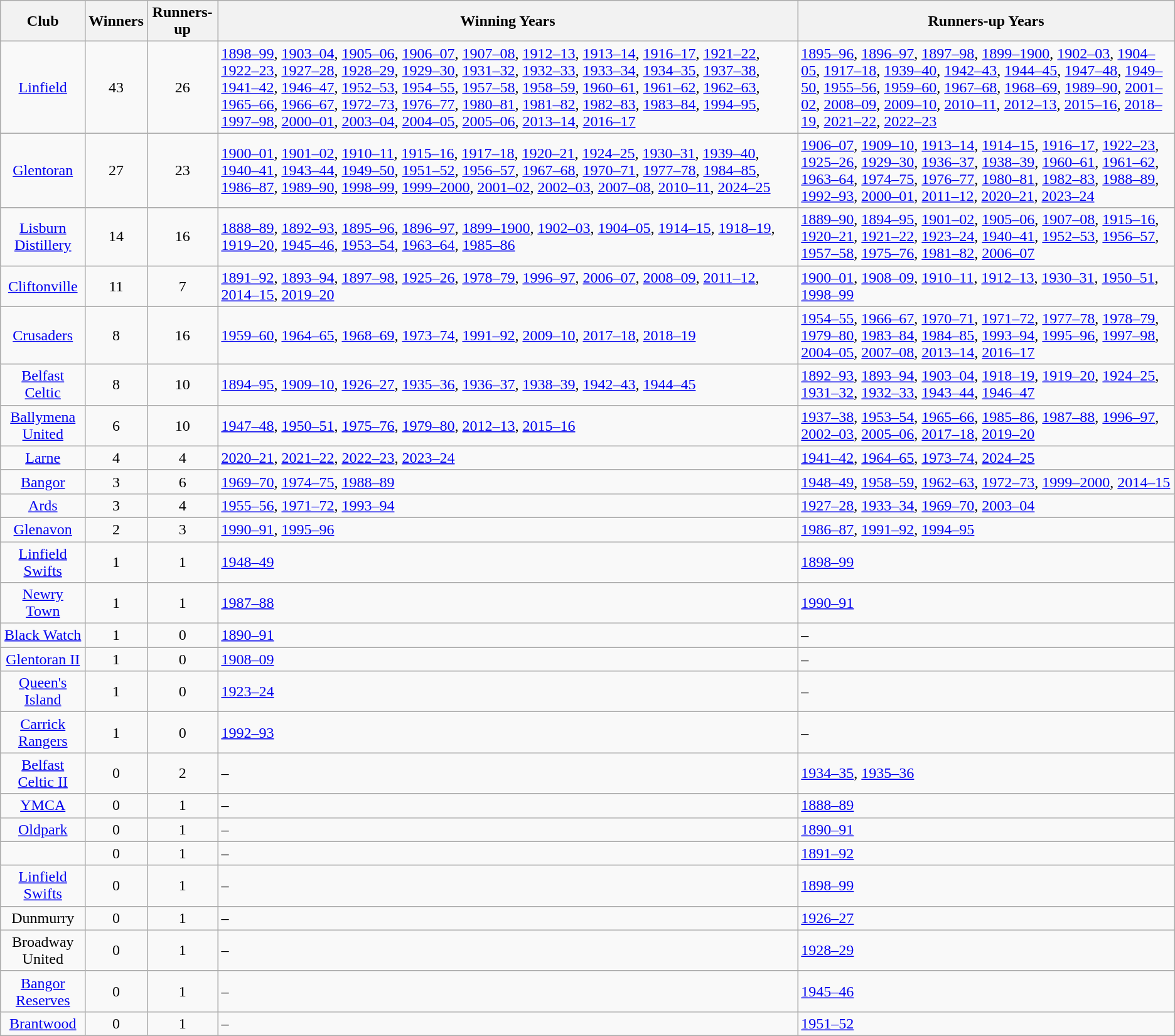<table class="wikitable" style="text-align:center">
<tr>
<th>Club</th>
<th>Winners</th>
<th>Runners-up</th>
<th>Winning Years</th>
<th>Runners-up Years</th>
</tr>
<tr>
<td><a href='#'>Linfield</a></td>
<td>43</td>
<td>26</td>
<td align="left"><a href='#'>1898–99</a>, <a href='#'>1903–04</a>, <a href='#'>1905–06</a>, <a href='#'>1906–07</a>, <a href='#'>1907–08</a>, <a href='#'>1912–13</a>, <a href='#'>1913–14</a>, <a href='#'>1916–17</a>, <a href='#'>1921–22</a>, <a href='#'>1922–23</a>, <a href='#'>1927–28</a>, <a href='#'>1928–29</a>, <a href='#'>1929–30</a>, <a href='#'>1931–32</a>, <a href='#'>1932–33</a>, <a href='#'>1933–34</a>, <a href='#'>1934–35</a>, <a href='#'>1937–38</a>, <a href='#'>1941–42</a>, <a href='#'>1946–47</a>, <a href='#'>1952–53</a>, <a href='#'>1954–55</a>, <a href='#'>1957–58</a>, <a href='#'>1958–59</a>, <a href='#'>1960–61</a>, <a href='#'>1961–62</a>, <a href='#'>1962–63</a>, <a href='#'>1965–66</a>, <a href='#'>1966–67</a>, <a href='#'>1972–73</a>, <a href='#'>1976–77</a>, <a href='#'>1980–81</a>, <a href='#'>1981–82</a>, <a href='#'>1982–83</a>, <a href='#'>1983–84</a>, <a href='#'>1994–95</a>, <a href='#'>1997–98</a>, <a href='#'>2000–01</a>, <a href='#'>2003–04</a>, <a href='#'>2004–05</a>, <a href='#'>2005–06</a>, <a href='#'>2013–14</a>, <a href='#'>2016–17</a></td>
<td align="left"><a href='#'>1895–96</a>, <a href='#'>1896–97</a>, <a href='#'>1897–98</a>, <a href='#'>1899–1900</a>, <a href='#'>1902–03</a>, <a href='#'>1904–05</a>, <a href='#'>1917–18</a>, <a href='#'>1939–40</a>, <a href='#'>1942–43</a>, <a href='#'>1944–45</a>, <a href='#'>1947–48</a>, <a href='#'>1949–50</a>, <a href='#'>1955–56</a>, <a href='#'>1959–60</a>, <a href='#'>1967–68</a>, <a href='#'>1968–69</a>, <a href='#'>1989–90</a>, <a href='#'>2001–02</a>, <a href='#'>2008–09</a>, <a href='#'>2009–10</a>, <a href='#'>2010–11</a>, <a href='#'>2012–13</a>, <a href='#'>2015–16</a>, <a href='#'>2018–19</a>, <a href='#'>2021–22</a>, <a href='#'>2022–23</a></td>
</tr>
<tr>
<td><a href='#'>Glentoran</a></td>
<td>27</td>
<td>23</td>
<td align="left"><a href='#'>1900–01</a>, <a href='#'>1901–02</a>, <a href='#'>1910–11</a>, <a href='#'>1915–16</a>, <a href='#'>1917–18</a>, <a href='#'>1920–21</a>, <a href='#'>1924–25</a>, <a href='#'>1930–31</a>, <a href='#'>1939–40</a>, <a href='#'>1940–41</a>, <a href='#'>1943–44</a>, <a href='#'>1949–50</a>, <a href='#'>1951–52</a>, <a href='#'>1956–57</a>, <a href='#'>1967–68</a>, <a href='#'>1970–71</a>, <a href='#'>1977–78</a>, <a href='#'>1984–85</a>, <a href='#'>1986–87</a>, <a href='#'>1989–90</a>, <a href='#'>1998–99</a>, <a href='#'>1999–2000</a>, <a href='#'>2001–02</a>, <a href='#'>2002–03</a>, <a href='#'>2007–08</a>, <a href='#'>2010–11</a>, <a href='#'>2024–25</a></td>
<td align="left"><a href='#'>1906–07</a>, <a href='#'>1909–10</a>, <a href='#'>1913–14</a>, <a href='#'>1914–15</a>, <a href='#'>1916–17</a>, <a href='#'>1922–23</a>, <a href='#'>1925–26</a>, <a href='#'>1929–30</a>, <a href='#'>1936–37</a>, <a href='#'>1938–39</a>, <a href='#'>1960–61</a>, <a href='#'>1961–62</a>, <a href='#'>1963–64</a>, <a href='#'>1974–75</a>, <a href='#'>1976–77</a>, <a href='#'>1980–81</a>, <a href='#'>1982–83</a>, <a href='#'>1988–89</a>, <a href='#'>1992–93</a>, <a href='#'>2000–01</a>, <a href='#'>2011–12</a>, <a href='#'>2020–21</a>, <a href='#'>2023–24</a></td>
</tr>
<tr>
<td><a href='#'>Lisburn Distillery</a></td>
<td>14</td>
<td>16</td>
<td align="left"><a href='#'>1888–89</a>, <a href='#'>1892–93</a>, <a href='#'>1895–96</a>, <a href='#'>1896–97</a>, <a href='#'>1899–1900</a>, <a href='#'>1902–03</a>, <a href='#'>1904–05</a>, <a href='#'>1914–15</a>, <a href='#'>1918–19</a>, <a href='#'>1919–20</a>, <a href='#'>1945–46</a>, <a href='#'>1953–54</a>, <a href='#'>1963–64</a>, <a href='#'>1985–86</a></td>
<td align="left"><a href='#'>1889–90</a>, <a href='#'>1894–95</a>, <a href='#'>1901–02</a>, <a href='#'>1905–06</a>, <a href='#'>1907–08</a>, <a href='#'>1915–16</a>, <a href='#'>1920–21</a>, <a href='#'>1921–22</a>, <a href='#'>1923–24</a>, <a href='#'>1940–41</a>, <a href='#'>1952–53</a>, <a href='#'>1956–57</a>, <a href='#'>1957–58</a>, <a href='#'>1975–76</a>, <a href='#'>1981–82</a>, <a href='#'>2006–07</a></td>
</tr>
<tr>
<td><a href='#'>Cliftonville</a></td>
<td>11</td>
<td>7</td>
<td align="left"><a href='#'>1891–92</a>, <a href='#'>1893–94</a>, <a href='#'>1897–98</a>, <a href='#'>1925–26</a>, <a href='#'>1978–79</a>, <a href='#'>1996–97</a>, <a href='#'>2006–07</a>, <a href='#'>2008–09</a>, <a href='#'>2011–12</a>, <a href='#'>2014–15</a>, <a href='#'>2019–20</a></td>
<td align="left"><a href='#'>1900–01</a>, <a href='#'>1908–09</a>, <a href='#'>1910–11</a>, <a href='#'>1912–13</a>, <a href='#'>1930–31</a>, <a href='#'>1950–51</a>, <a href='#'>1998–99</a></td>
</tr>
<tr>
<td><a href='#'>Crusaders</a></td>
<td>8</td>
<td>16</td>
<td align="left"><a href='#'>1959–60</a>, <a href='#'>1964–65</a>, <a href='#'>1968–69</a>, <a href='#'>1973–74</a>, <a href='#'>1991–92</a>, <a href='#'>2009–10</a>, <a href='#'>2017–18</a>, <a href='#'>2018–19</a></td>
<td align="left"><a href='#'>1954–55</a>, <a href='#'>1966–67</a>, <a href='#'>1970–71</a>, <a href='#'>1971–72</a>, <a href='#'>1977–78</a>, <a href='#'>1978–79</a>, <a href='#'>1979–80</a>, <a href='#'>1983–84</a>, <a href='#'>1984–85</a>, <a href='#'>1993–94</a>, <a href='#'>1995–96</a>, <a href='#'>1997–98</a>, <a href='#'>2004–05</a>, <a href='#'>2007–08</a>, <a href='#'>2013–14</a>, <a href='#'>2016–17</a></td>
</tr>
<tr>
<td><a href='#'>Belfast Celtic</a></td>
<td>8</td>
<td>10</td>
<td align="left"><a href='#'>1894–95</a>, <a href='#'>1909–10</a>, <a href='#'>1926–27</a>, <a href='#'>1935–36</a>, <a href='#'>1936–37</a>, <a href='#'>1938–39</a>, <a href='#'>1942–43</a>, <a href='#'>1944–45</a></td>
<td align="left"><a href='#'>1892–93</a>, <a href='#'>1893–94</a>, <a href='#'>1903–04</a>, <a href='#'>1918–19</a>, <a href='#'>1919–20</a>, <a href='#'>1924–25</a>, <a href='#'>1931–32</a>, <a href='#'>1932–33</a>, <a href='#'>1943–44</a>, <a href='#'>1946–47</a></td>
</tr>
<tr>
<td><a href='#'>Ballymena United</a></td>
<td>6</td>
<td>10</td>
<td align="left"><a href='#'>1947–48</a>, <a href='#'>1950–51</a>, <a href='#'>1975–76</a>, <a href='#'>1979–80</a>, <a href='#'>2012–13</a>, <a href='#'>2015–16</a></td>
<td align="left"><a href='#'>1937–38</a>, <a href='#'>1953–54</a>, <a href='#'>1965–66</a>, <a href='#'>1985–86</a>, <a href='#'>1987–88</a>, <a href='#'>1996–97</a>, <a href='#'>2002–03</a>, <a href='#'>2005–06</a>, <a href='#'>2017–18</a>, <a href='#'>2019–20</a></td>
</tr>
<tr>
<td><a href='#'>Larne</a></td>
<td>4</td>
<td>4</td>
<td align="left"><a href='#'>2020–21</a>, <a href='#'>2021–22</a>, <a href='#'>2022–23</a>, <a href='#'>2023–24</a></td>
<td align="left"><a href='#'>1941–42</a>, <a href='#'>1964–65</a>, <a href='#'>1973–74</a>, <a href='#'>2024–25</a></td>
</tr>
<tr>
<td><a href='#'>Bangor</a></td>
<td>3</td>
<td>6</td>
<td align="left"><a href='#'>1969–70</a>, <a href='#'>1974–75</a>, <a href='#'>1988–89</a></td>
<td align="left"><a href='#'>1948–49</a>, <a href='#'>1958–59</a>, <a href='#'>1962–63</a>, <a href='#'>1972–73</a>, <a href='#'>1999–2000</a>, <a href='#'>2014–15</a></td>
</tr>
<tr>
<td><a href='#'>Ards</a></td>
<td>3</td>
<td>4</td>
<td align="left"><a href='#'>1955–56</a>, <a href='#'>1971–72</a>, <a href='#'>1993–94</a></td>
<td align="left"><a href='#'>1927–28</a>, <a href='#'>1933–34</a>, <a href='#'>1969–70</a>, <a href='#'>2003–04</a></td>
</tr>
<tr>
<td><a href='#'>Glenavon</a></td>
<td>2</td>
<td>3</td>
<td align="left"><a href='#'>1990–91</a>, <a href='#'>1995–96</a></td>
<td align="left"><a href='#'>1986–87</a>, <a href='#'>1991–92</a>, <a href='#'>1994–95</a></td>
</tr>
<tr>
<td><a href='#'>Linfield Swifts</a></td>
<td>1</td>
<td>1</td>
<td align="left"><a href='#'>1948–49</a></td>
<td align="left"><a href='#'>1898–99</a></td>
</tr>
<tr>
<td><a href='#'>Newry Town</a></td>
<td>1</td>
<td>1</td>
<td align="left"><a href='#'>1987–88</a></td>
<td align="left"><a href='#'>1990–91</a></td>
</tr>
<tr>
<td><a href='#'>Black Watch</a></td>
<td>1</td>
<td>0</td>
<td align="left"><a href='#'>1890–91</a></td>
<td align="left">–</td>
</tr>
<tr>
<td><a href='#'>Glentoran II</a></td>
<td>1</td>
<td>0</td>
<td align="left"><a href='#'>1908–09</a></td>
<td align="left">–</td>
</tr>
<tr>
<td><a href='#'>Queen's Island</a></td>
<td>1</td>
<td>0</td>
<td align="left"><a href='#'>1923–24</a></td>
<td align="left">–</td>
</tr>
<tr>
<td><a href='#'>Carrick Rangers</a></td>
<td>1</td>
<td>0</td>
<td align="left"><a href='#'>1992–93</a></td>
<td align="left">–</td>
</tr>
<tr>
<td><a href='#'>Belfast Celtic II</a></td>
<td>0</td>
<td>2</td>
<td align="left">–</td>
<td align="left"><a href='#'>1934–35</a>, <a href='#'>1935–36</a></td>
</tr>
<tr>
<td><a href='#'>YMCA</a></td>
<td>0</td>
<td>1</td>
<td align="left">–</td>
<td align="left"><a href='#'>1888–89</a></td>
</tr>
<tr>
<td><a href='#'>Oldpark</a></td>
<td>0</td>
<td>1</td>
<td align="left">–</td>
<td align="left"><a href='#'>1890–91</a></td>
</tr>
<tr>
<td></td>
<td>0</td>
<td>1</td>
<td align="left">–</td>
<td align="left"><a href='#'>1891–92</a></td>
</tr>
<tr>
<td><a href='#'>Linfield Swifts</a></td>
<td>0</td>
<td>1</td>
<td align="left">–</td>
<td align="left"><a href='#'>1898–99</a></td>
</tr>
<tr>
<td>Dunmurry</td>
<td>0</td>
<td>1</td>
<td align="left">–</td>
<td align="left"><a href='#'>1926–27</a></td>
</tr>
<tr>
<td>Broadway United</td>
<td>0</td>
<td>1</td>
<td align="left">–</td>
<td align="left"><a href='#'>1928–29</a></td>
</tr>
<tr>
<td><a href='#'>Bangor Reserves</a></td>
<td>0</td>
<td>1</td>
<td align="left">–</td>
<td align="left"><a href='#'>1945–46</a></td>
</tr>
<tr>
<td><a href='#'>Brantwood</a></td>
<td>0</td>
<td>1</td>
<td align="left">–</td>
<td align="left"><a href='#'>1951–52</a></td>
</tr>
</table>
